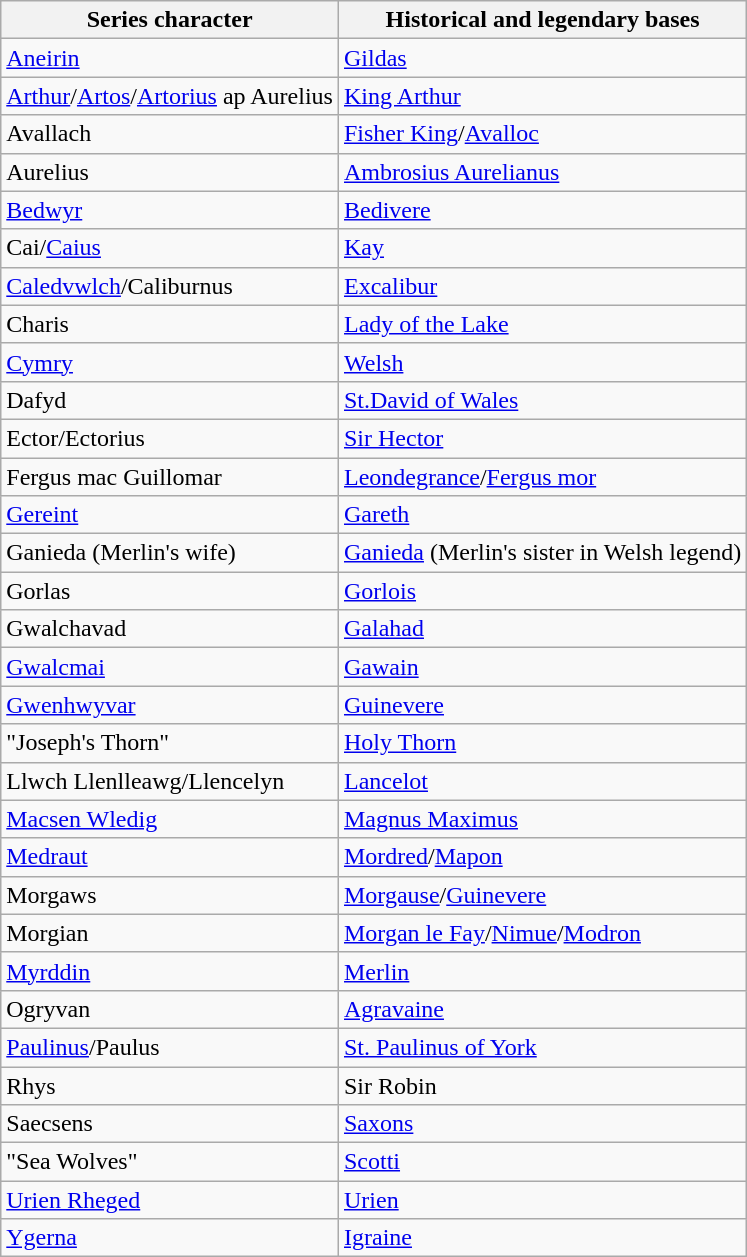<table class="wikitable">
<tr>
<th>Series character</th>
<th>Historical and legendary bases</th>
</tr>
<tr>
<td><a href='#'>Aneirin</a></td>
<td><a href='#'>Gildas</a></td>
</tr>
<tr>
<td><a href='#'>Arthur</a>/<a href='#'>Artos</a>/<a href='#'>Artorius</a> ap Aurelius</td>
<td><a href='#'>King Arthur</a></td>
</tr>
<tr>
<td>Avallach</td>
<td><a href='#'>Fisher King</a>/<a href='#'>Avalloc</a></td>
</tr>
<tr>
<td>Aurelius</td>
<td><a href='#'>Ambrosius Aurelianus</a></td>
</tr>
<tr>
<td><a href='#'>Bedwyr</a></td>
<td><a href='#'>Bedivere</a></td>
</tr>
<tr>
<td>Cai/<a href='#'>Caius</a></td>
<td><a href='#'>Kay</a></td>
</tr>
<tr>
<td><a href='#'>Caledvwlch</a>/Caliburnus</td>
<td><a href='#'>Excalibur</a></td>
</tr>
<tr>
<td>Charis</td>
<td><a href='#'>Lady of the Lake</a></td>
</tr>
<tr>
<td><a href='#'>Cymry</a></td>
<td><a href='#'>Welsh</a></td>
</tr>
<tr>
<td>Dafyd</td>
<td><a href='#'>St.David of Wales</a></td>
</tr>
<tr>
<td>Ector/Ectorius</td>
<td><a href='#'>Sir Hector</a></td>
</tr>
<tr>
<td>Fergus mac Guillomar</td>
<td><a href='#'>Leondegrance</a>/<a href='#'>Fergus mor</a></td>
</tr>
<tr>
<td><a href='#'>Gereint</a></td>
<td><a href='#'>Gareth</a></td>
</tr>
<tr>
<td>Ganieda (Merlin's wife)</td>
<td><a href='#'>Ganieda</a> (Merlin's sister in Welsh legend)</td>
</tr>
<tr>
<td>Gorlas</td>
<td><a href='#'>Gorlois</a></td>
</tr>
<tr>
<td>Gwalchavad</td>
<td><a href='#'>Galahad</a></td>
</tr>
<tr>
<td><a href='#'>Gwalcmai</a></td>
<td><a href='#'>Gawain</a></td>
</tr>
<tr>
<td><a href='#'>Gwenhwyvar</a></td>
<td><a href='#'>Guinevere</a></td>
</tr>
<tr>
<td>"Joseph's Thorn"</td>
<td><a href='#'>Holy Thorn</a></td>
</tr>
<tr>
<td>Llwch Llenlleawg/Llencelyn</td>
<td><a href='#'>Lancelot</a></td>
</tr>
<tr>
<td><a href='#'>Macsen Wledig</a></td>
<td><a href='#'>Magnus Maximus</a></td>
</tr>
<tr>
<td><a href='#'>Medraut</a></td>
<td><a href='#'>Mordred</a>/<a href='#'>Mapon</a></td>
</tr>
<tr>
<td>Morgaws</td>
<td><a href='#'>Morgause</a>/<a href='#'>Guinevere</a></td>
</tr>
<tr>
<td>Morgian</td>
<td><a href='#'>Morgan le Fay</a>/<a href='#'>Nimue</a>/<a href='#'>Modron</a></td>
</tr>
<tr>
<td><a href='#'>Myrddin</a></td>
<td><a href='#'>Merlin</a></td>
</tr>
<tr>
<td>Ogryvan</td>
<td><a href='#'>Agravaine</a></td>
</tr>
<tr>
<td><a href='#'>Paulinus</a>/Paulus</td>
<td><a href='#'>St. Paulinus of York</a></td>
</tr>
<tr>
<td>Rhys</td>
<td>Sir Robin</td>
</tr>
<tr>
<td>Saecsens</td>
<td><a href='#'>Saxons</a></td>
</tr>
<tr>
<td>"Sea Wolves"</td>
<td><a href='#'>Scotti</a></td>
</tr>
<tr>
<td><a href='#'>Urien Rheged</a></td>
<td><a href='#'>Urien</a></td>
</tr>
<tr>
<td><a href='#'>Ygerna</a></td>
<td><a href='#'>Igraine</a></td>
</tr>
</table>
